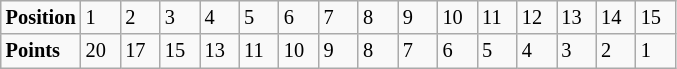<table class="wikitable" style="font-size: 85%;">
<tr>
<td><strong>Position</strong></td>
<td width=20>1</td>
<td width=20>2</td>
<td width=20>3</td>
<td width=20>4</td>
<td width=20>5</td>
<td width=20>6</td>
<td width=20>7</td>
<td width=20>8</td>
<td width=20>9</td>
<td width=20>10</td>
<td width=20>11</td>
<td width=20>12</td>
<td width=20>13</td>
<td width=20>14</td>
<td width=20>15</td>
</tr>
<tr>
<td><strong>Points</strong></td>
<td>20</td>
<td>17</td>
<td>15</td>
<td>13</td>
<td>11</td>
<td>10</td>
<td>9</td>
<td>8</td>
<td>7</td>
<td>6</td>
<td>5</td>
<td>4</td>
<td>3</td>
<td>2</td>
<td>1</td>
</tr>
</table>
